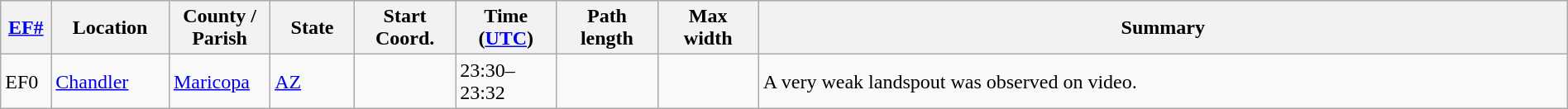<table class="wikitable sortable" style="width:100%;">
<tr>
<th scope="col" style="width:3%; text-align:center;"><a href='#'>EF#</a></th>
<th scope="col" style="width:7%; text-align:center;" class="unsortable">Location</th>
<th scope="col" style="width:6%; text-align:center;" class="unsortable">County / Parish</th>
<th scope="col" style="width:5%; text-align:center;">State</th>
<th scope="col" style="width:6%; text-align:center;">Start Coord.</th>
<th scope="col" style="width:6%; text-align:center;">Time (<a href='#'>UTC</a>)</th>
<th scope="col" style="width:6%; text-align:center;">Path length</th>
<th scope="col" style="width:6%; text-align:center;">Max width</th>
<th scope="col" class="unsortable" style="width:48%; text-align:center;">Summary</th>
</tr>
<tr>
<td bgcolor=>EF0</td>
<td><a href='#'>Chandler</a></td>
<td><a href='#'>Maricopa</a></td>
<td><a href='#'>AZ</a></td>
<td></td>
<td>23:30–23:32</td>
<td></td>
<td></td>
<td>A very weak landspout was observed on video.</td>
</tr>
</table>
